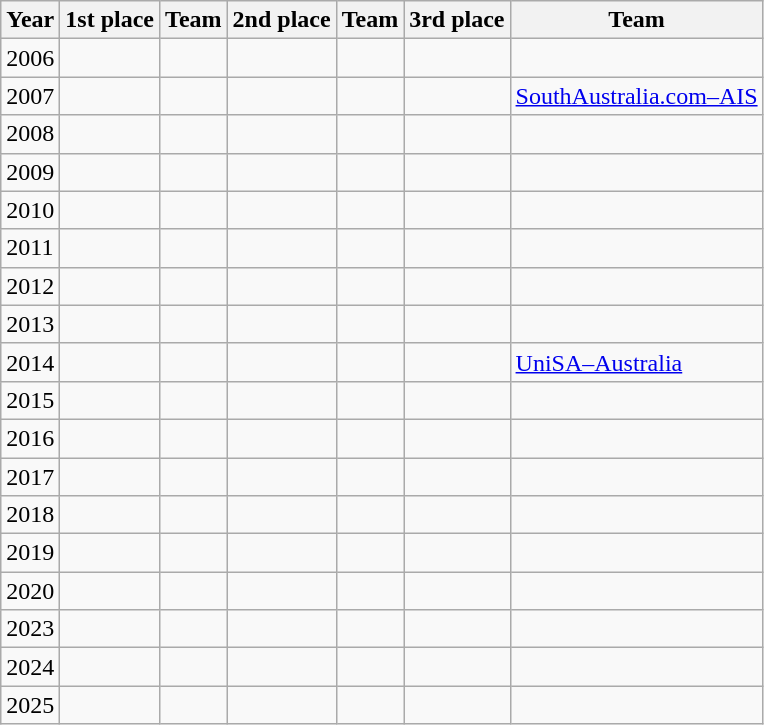<table class=wikitable>
<tr>
<th>Year</th>
<th>1st place</th>
<th>Team</th>
<th>2nd place</th>
<th>Team</th>
<th>3rd place</th>
<th>Team</th>
</tr>
<tr>
<td>2006</td>
<td></td>
<td></td>
<td></td>
<td></td>
<td></td>
<td></td>
</tr>
<tr>
<td>2007</td>
<td></td>
<td></td>
<td></td>
<td></td>
<td></td>
<td><a href='#'>SouthAustralia.com–AIS</a></td>
</tr>
<tr>
<td>2008</td>
<td></td>
<td></td>
<td></td>
<td></td>
<td></td>
<td></td>
</tr>
<tr>
<td>2009</td>
<td></td>
<td></td>
<td></td>
<td></td>
<td></td>
<td></td>
</tr>
<tr>
<td>2010</td>
<td></td>
<td></td>
<td></td>
<td></td>
<td></td>
<td></td>
</tr>
<tr>
<td>2011</td>
<td></td>
<td></td>
<td></td>
<td></td>
<td></td>
<td></td>
</tr>
<tr>
<td>2012</td>
<td></td>
<td></td>
<td></td>
<td></td>
<td></td>
<td></td>
</tr>
<tr>
<td>2013</td>
<td></td>
<td></td>
<td></td>
<td></td>
<td></td>
<td></td>
</tr>
<tr>
<td>2014</td>
<td></td>
<td></td>
<td></td>
<td></td>
<td></td>
<td><a href='#'>UniSA–Australia</a></td>
</tr>
<tr>
<td>2015</td>
<td></td>
<td></td>
<td></td>
<td></td>
<td></td>
<td></td>
</tr>
<tr>
<td>2016</td>
<td></td>
<td></td>
<td></td>
<td></td>
<td></td>
<td></td>
</tr>
<tr>
<td>2017</td>
<td></td>
<td></td>
<td></td>
<td></td>
<td></td>
<td></td>
</tr>
<tr>
<td>2018</td>
<td></td>
<td></td>
<td></td>
<td></td>
<td></td>
<td></td>
</tr>
<tr>
<td>2019</td>
<td></td>
<td></td>
<td></td>
<td></td>
<td></td>
<td></td>
</tr>
<tr>
<td>2020</td>
<td></td>
<td></td>
<td></td>
<td></td>
<td></td>
<td></td>
</tr>
<tr>
<td>2023</td>
<td></td>
<td></td>
<td></td>
<td></td>
<td></td>
<td></td>
</tr>
<tr>
<td>2024</td>
<td></td>
<td></td>
<td></td>
<td></td>
<td></td>
<td></td>
</tr>
<tr>
<td>2025</td>
<td></td>
<td></td>
<td></td>
<td></td>
<td></td>
<td></td>
</tr>
</table>
